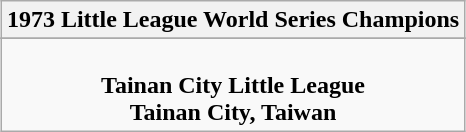<table class="wikitable" style="text-align: center; margin: 0 auto;">
<tr>
<th>1973 Little League World Series Champions</th>
</tr>
<tr>
</tr>
<tr>
<td><br><strong>Tainan City Little League</strong><br><strong>Tainan City, Taiwan</strong></td>
</tr>
</table>
